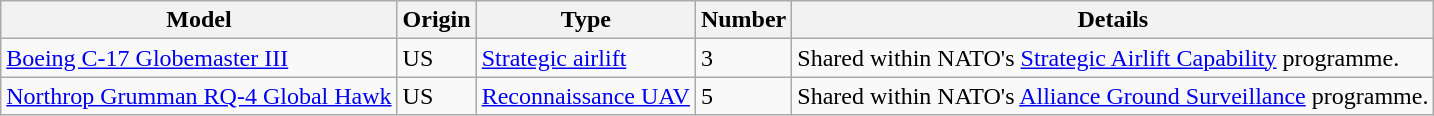<table class="wikitable">
<tr>
<th>Model</th>
<th>Origin</th>
<th>Type</th>
<th>Number</th>
<th>Details</th>
</tr>
<tr>
<td><a href='#'>Boeing C-17 Globemaster III</a></td>
<td>US</td>
<td><a href='#'>Strategic airlift</a></td>
<td>3</td>
<td>Shared within NATO's <a href='#'>Strategic Airlift Capability</a> programme.</td>
</tr>
<tr>
<td><a href='#'>Northrop Grumman RQ-4 Global Hawk</a></td>
<td>US</td>
<td><a href='#'>Reconnaissance UAV</a></td>
<td>5</td>
<td>Shared within NATO's <a href='#'>Alliance Ground Surveillance</a> programme.</td>
</tr>
</table>
